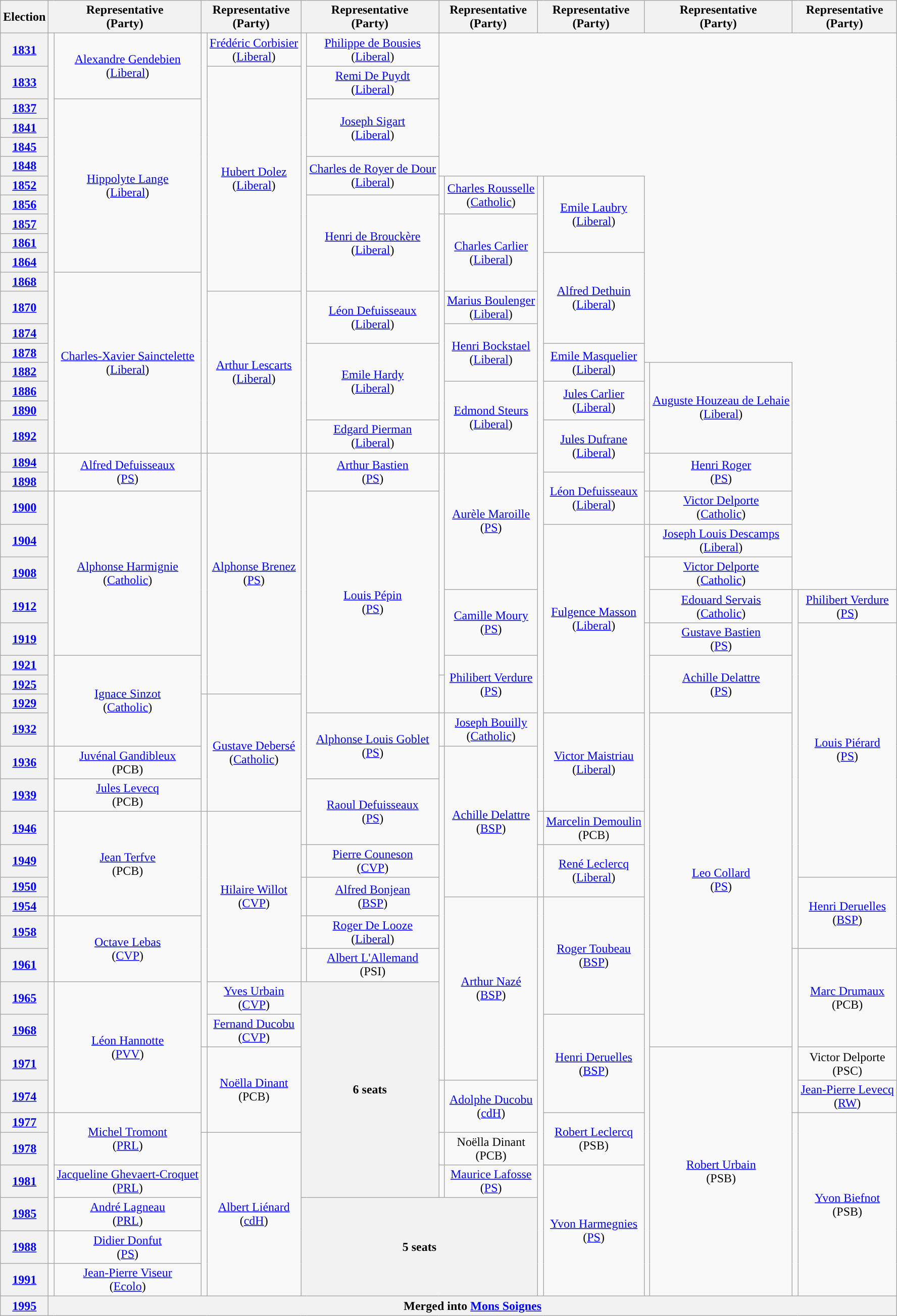<table class="wikitable" style="text-align:center">
<tr>
<th>Election</th>
<th colspan=2>Representative<br>(Party)</th>
<th colspan=2>Representative<br>(Party)</th>
<th colspan=2>Representative<br>(Party)</th>
<th colspan=2>Representative<br>(Party)</th>
<th colspan=2>Representative<br>(Party)</th>
<th colspan=2>Representative<br>(Party)</th>
<th colspan=2>Representative<br>(Party)</th>
</tr>
<tr>
<th><a href='#'>1831</a></th>
<td rowspan=19; style="background-color: "></td>
<td rowspan=2><a href='#'>Alexandre Gendebien</a><br>(<a href='#'>Liberal</a>)</td>
<td rowspan=19; style="background-color: "></td>
<td rowspan=1><a href='#'>Frédéric Corbisier</a><br>(<a href='#'>Liberal</a>)</td>
<td rowspan=19; style="background-color: "></td>
<td rowspan=1><a href='#'>Philippe de Bousies</a><br>(<a href='#'>Liberal</a>)</td>
</tr>
<tr>
<th><a href='#'>1833</a></th>
<td rowspan=11><a href='#'>Hubert Dolez</a><br>(<a href='#'>Liberal</a>)</td>
<td rowspan=1><a href='#'>Remi De Puydt</a><br>(<a href='#'>Liberal</a>)</td>
</tr>
<tr>
<th><a href='#'>1837</a></th>
<td rowspan=9><a href='#'>Hippolyte Lange</a><br>(<a href='#'>Liberal</a>)</td>
<td rowspan=3><a href='#'>Joseph Sigart</a><br>(<a href='#'>Liberal</a>)</td>
</tr>
<tr>
<th><a href='#'>1841</a></th>
</tr>
<tr>
<th><a href='#'>1845</a></th>
</tr>
<tr>
<th><a href='#'>1848</a></th>
<td rowspan=2><a href='#'>Charles de Royer de Dour</a><br>(<a href='#'>Liberal</a>)</td>
</tr>
<tr>
<th><a href='#'>1852</a></th>
<td rowspan=2; style="background-color: "></td>
<td rowspan=2><a href='#'>Charles Rousselle</a><br>(<a href='#'>Catholic</a>)</td>
<td rowspan=26; style="background-color: "></td>
<td rowspan=4><a href='#'>Emile Laubry</a><br>(<a href='#'>Liberal</a>)</td>
</tr>
<tr>
<th><a href='#'>1856</a></th>
<td rowspan=5><a href='#'>Henri de Brouckère</a><br>(<a href='#'>Liberal</a>)</td>
</tr>
<tr>
<th><a href='#'>1857</a></th>
<td rowspan=11; style="background-color: "></td>
<td rowspan=4><a href='#'>Charles Carlier</a><br>(<a href='#'>Liberal</a>)</td>
</tr>
<tr>
<th><a href='#'>1861</a></th>
</tr>
<tr>
<th><a href='#'>1864</a></th>
<td rowspan=4><a href='#'>Alfred Dethuin</a><br>(<a href='#'>Liberal</a>)</td>
</tr>
<tr>
<th><a href='#'>1868</a></th>
<td rowspan=8><a href='#'>Charles-Xavier Sainctelette</a><br>(<a href='#'>Liberal</a>)</td>
</tr>
<tr>
<th><a href='#'>1870</a></th>
<td rowspan=7><a href='#'>Arthur Lescarts</a><br>(<a href='#'>Liberal</a>)</td>
<td rowspan=2><a href='#'>Léon Defuisseaux</a><br>(<a href='#'>Liberal</a>)</td>
<td rowspan=1><a href='#'>Marius Boulenger</a><br>(<a href='#'>Liberal</a>)</td>
</tr>
<tr>
<th><a href='#'>1874</a></th>
<td rowspan=3><a href='#'>Henri Bockstael</a><br>(<a href='#'>Liberal</a>)</td>
</tr>
<tr>
<th><a href='#'>1878</a></th>
<td rowspan=4><a href='#'>Emile Hardy</a><br>(<a href='#'>Liberal</a>)</td>
<td rowspan=2><a href='#'>Emile Masquelier</a><br>(<a href='#'>Liberal</a>)</td>
</tr>
<tr>
<th><a href='#'>1882</a></th>
<td rowspan=4; style="background-color: "></td>
<td rowspan=4><a href='#'>Auguste Houzeau de Lehaie</a><br>(<a href='#'>Liberal</a>)</td>
</tr>
<tr>
<th><a href='#'>1886</a></th>
<td rowspan=3><a href='#'>Edmond Steurs</a><br>(<a href='#'>Liberal</a>)</td>
<td rowspan=2><a href='#'>Jules Carlier</a><br>(<a href='#'>Liberal</a>)</td>
</tr>
<tr>
<th><a href='#'>1890</a></th>
</tr>
<tr>
<th><a href='#'>1892</a></th>
<td rowspan=1><a href='#'>Edgard Pierman</a><br>(<a href='#'>Liberal</a>)</td>
<td rowspan=2><a href='#'>Jules Dufrane</a><br>(<a href='#'>Liberal</a>)</td>
</tr>
<tr>
<th><a href='#'>1894</a></th>
<td rowspan=2; style="background-color: "></td>
<td rowspan=2><a href='#'>Alfred Defuisseaux</a><br>(<a href='#'>PS</a>)</td>
<td rowspan=9; style="background-color: "></td>
<td rowspan=9><a href='#'>Alphonse Brenez</a><br>(<a href='#'>PS</a>)</td>
<td rowspan=14; style="background-color: "></td>
<td rowspan=2><a href='#'>Arthur Bastien</a><br>(<a href='#'>PS</a>)</td>
<td rowspan=8; style="background-color: "></td>
<td rowspan=5><a href='#'>Aurèle Maroille</a><br>(<a href='#'>PS</a>)</td>
<td rowspan=2; style="background-color: "></td>
<td rowspan=2><a href='#'>Henri Roger</a><br>(<a href='#'>PS</a>)</td>
</tr>
<tr>
<th><a href='#'>1898</a></th>
<td rowspan=2><a href='#'>Léon Defuisseaux</a><br>(<a href='#'>Liberal</a>)</td>
</tr>
<tr>
<th><a href='#'>1900</a></th>
<td rowspan=9; style="background-color: "></td>
<td rowspan=5><a href='#'>Alphonse Harmignie</a><br>(<a href='#'>Catholic</a>)</td>
<td rowspan=8><a href='#'>Louis Pépin</a><br>(<a href='#'>PS</a>)</td>
<td rowspan=1; style="background-color: "></td>
<td rowspan=1><a href='#'>Victor Delporte</a><br>(<a href='#'>Catholic</a>)</td>
</tr>
<tr>
<th><a href='#'>1904</a></th>
<td rowspan=7><a href='#'>Fulgence Masson</a><br>(<a href='#'>Liberal</a>)</td>
<td rowspan=1; style="background-color: "></td>
<td rowspan=1><a href='#'>Joseph Louis Descamps</a><br>(<a href='#'>Liberal</a>)</td>
</tr>
<tr>
<th><a href='#'>1908</a></th>
<td rowspan=2; style="background-color: "></td>
<td rowspan=1><a href='#'>Victor Delporte</a><br>(<a href='#'>Catholic</a>)</td>
</tr>
<tr>
<th><a href='#'>1912</a></th>
<td rowspan=2><a href='#'>Camille Moury</a><br>(<a href='#'>PS</a>)</td>
<td rowspan=1><a href='#'>Edouard Servais</a><br>(<a href='#'>Catholic</a>)</td>
<td rowspan=13; style="background-color: "></td>
<td rowspan=1><a href='#'>Philibert Verdure</a><br>(<a href='#'>PS</a>)</td>
</tr>
<tr>
<th><a href='#'>1919</a></th>
<td rowspan=23; style="background-color: "></td>
<td rowspan=1><a href='#'>Gustave Bastien</a><br>(<a href='#'>PS</a>)</td>
<td rowspan=9><a href='#'>Louis Piérard</a><br>(<a href='#'>PS</a>)</td>
</tr>
<tr>
<th><a href='#'>1921</a></th>
<td rowspan=4><a href='#'>Ignace Sinzot</a><br>(<a href='#'>Catholic</a>)</td>
<td rowspan=3><a href='#'>Philibert Verdure</a><br>(<a href='#'>PS</a>)</td>
<td rowspan=3><a href='#'>Achille Delattre</a><br>(<a href='#'>PS</a>)</td>
</tr>
<tr>
<th><a href='#'>1925</a></th>
</tr>
<tr>
<th><a href='#'>1929</a></th>
<td rowspan=4; style="background-color: "></td>
<td rowspan=4><a href='#'>Gustave Debersé</a><br>(<a href='#'>Catholic</a>)</td>
</tr>
<tr>
<th><a href='#'>1932</a></th>
<td rowspan=2><a href='#'>Alphonse Louis Goblet</a><br>(<a href='#'>PS</a>)</td>
<td rowspan=1; style="background-color: "></td>
<td rowspan=1><a href='#'>Joseph Bouilly</a><br>(<a href='#'>Catholic</a>)</td>
<td rowspan=3><a href='#'>Victor Maistriau</a><br>(<a href='#'>Liberal</a>)</td>
<td rowspan=11><a href='#'>Leo Collard</a><br>(<a href='#'>PS</a>)</td>
</tr>
<tr>
<th><a href='#'>1936</a></th>
<td rowspan=6; style="background-color: "></td>
<td rowspan=1><a href='#'>Juvénal Gandibleux</a><br>(PCB)</td>
<td rowspan=11; style="background-color: "></td>
<td rowspan=5><a href='#'>Achille Delattre</a><br>(<a href='#'>BSP</a>)</td>
</tr>
<tr>
<th><a href='#'>1939</a></th>
<td rowspan=1><a href='#'>Jules Levecq</a><br>(PCB)</td>
<td rowspan=2><a href='#'>Raoul Defuisseaux</a><br>(<a href='#'>PS</a>)</td>
</tr>
<tr>
<th><a href='#'>1946</a></th>
<td rowspan=4><a href='#'>Jean Terfve</a><br>(PCB)</td>
<td rowspan=8; style="background-color: "></td>
<td rowspan=6><a href='#'>Hilaire Willot</a><br>(<a href='#'>CVP</a>)</td>
<td rowspan=1; style="background-color: "></td>
<td rowspan=1><a href='#'>Marcelin Demoulin</a><br>(PCB)</td>
</tr>
<tr>
<th><a href='#'>1949</a></th>
<td rowspan=1; style="background-color: "></td>
<td rowspan=1><a href='#'>Pierre Couneson</a><br>(<a href='#'>CVP</a>)</td>
<td rowspan=2; style="background-color: "></td>
<td rowspan=2><a href='#'>René Leclercq</a><br>(<a href='#'>Liberal</a>)</td>
</tr>
<tr>
<th><a href='#'>1950</a></th>
<td rowspan=2; style="background-color: "></td>
<td rowspan=2><a href='#'>Alfred Bonjean</a><br>(<a href='#'>BSP</a>)</td>
<td rowspan=3><a href='#'>Henri Deruelles</a><br>(<a href='#'>BSP</a>)</td>
</tr>
<tr>
<th><a href='#'>1954</a></th>
<td rowspan=6><a href='#'>Arthur Nazé</a><br>(<a href='#'>BSP</a>)</td>
<td rowspan=13; style="background-color: "></td>
<td rowspan=4><a href='#'>Roger Toubeau</a><br>(<a href='#'>BSP</a>)</td>
</tr>
<tr>
<th><a href='#'>1958</a></th>
<td rowspan=2; style="background-color: "></td>
<td rowspan=2><a href='#'>Octave Lebas</a><br>(<a href='#'>CVP</a>)</td>
<td rowspan=1; style="background-color: "></td>
<td rowspan=1><a href='#'>Roger De Looze</a><br>(<a href='#'>Liberal</a>)</td>
</tr>
<tr>
<th><a href='#'>1961</a></th>
<td rowspan=1; style="background-color: "></td>
<td rowspan=1><a href='#'>Albert L'Allemand</a><br>(PSI)</td>
<td rowspan=5; style="background-color: "></td>
<td rowspan=3><a href='#'>Marc Drumaux</a><br>(PCB)</td>
</tr>
<tr>
<th><a href='#'>1965</a></th>
<td rowspan=4; style="background-color: "></td>
<td rowspan=4><a href='#'>Léon Hannotte</a><br>(<a href='#'>PVV</a>)</td>
<td rowspan=1><a href='#'>Yves Urbain</a><br>(<a href='#'>CVP</a>)</td>
<th rowspan=7; colspan=2>6 seats</th>
</tr>
<tr>
<th><a href='#'>1968</a></th>
<td rowspan=1><a href='#'>Fernand Ducobu</a><br>(<a href='#'>CVP</a>)</td>
<td rowspan=3><a href='#'>Henri Deruelles</a><br>(<a href='#'>BSP</a>)</td>
</tr>
<tr>
<th><a href='#'>1971</a></th>
<td rowspan=3; style="background-color: "></td>
<td rowspan=3><a href='#'>Noëlla Dinant</a><br>(PCB)</td>
<td rowspan=8><a href='#'>Robert Urbain</a><br>(PSB)</td>
<td>Victor Delporte<br>(PSC)</td>
</tr>
<tr>
<th><a href='#'>1974</a></th>
<td rowspan=2; style="background-color: "></td>
<td rowspan=2><a href='#'>Adolphe Ducobu</a><br>(<a href='#'>cdH</a>)</td>
<td rowspan=1><a href='#'>Jean-Pierre Levecq</a><br>(<a href='#'>RW</a>)</td>
</tr>
<tr>
<th><a href='#'>1977</a></th>
<td rowspan=4; style="background-color: "></td>
<td rowspan=2><a href='#'>Michel Tromont</a><br>(<a href='#'>PRL</a>)</td>
<td rowspan=2><a href='#'>Robert Leclercq</a><br>(PSB)</td>
<td rowspan=6; style="background-color: "></td>
<td rowspan=6><a href='#'>Yvon Biefnot</a><br>(PSB)</td>
</tr>
<tr>
<th><a href='#'>1978</a></th>
<td rowspan=5; style="background-color: "></td>
<td rowspan=5><a href='#'>Albert Liénard</a><br>(<a href='#'>cdH</a>)</td>
<td rowspan=1; style="background-color: "></td>
<td>Noëlla Dinant<br>(PCB)</td>
</tr>
<tr>
<th><a href='#'>1981</a></th>
<td rowspan=1><a href='#'>Jacqueline Ghevaert-Croquet</a><br>(<a href='#'>PRL</a>)</td>
<td rowspan=1; style="background-color: "></td>
<td rowspan=1><a href='#'>Maurice Lafosse</a><br>(<a href='#'>PS</a>)</td>
<td rowspan=4><a href='#'>Yvon Harmegnies</a><br>(<a href='#'>PS</a>)</td>
</tr>
<tr>
<th><a href='#'>1985</a></th>
<td rowspan=1><a href='#'>André Lagneau</a><br>(<a href='#'>PRL</a>)</td>
<th colspan=4; rowspan=3>5 seats</th>
</tr>
<tr>
<th><a href='#'>1988</a></th>
<td rowspan=1; style="background-color: "></td>
<td rowspan=1><a href='#'>Didier Donfut</a><br>(<a href='#'>PS</a>)</td>
</tr>
<tr>
<th><a href='#'>1991</a></th>
<td rowspan=1; style="background-color: "></td>
<td rowspan=1><a href='#'>Jean-Pierre Viseur</a><br>(<a href='#'>Ecolo</a>)</td>
</tr>
<tr>
<th><a href='#'>1995</a></th>
<th colspan=14>Merged into <a href='#'>Mons Soignes</a></th>
</tr>
</table>
